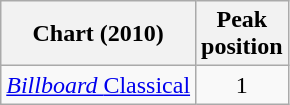<table class="wikitable sortable">
<tr>
<th>Chart (2010)</th>
<th>Peak<br>position</th>
</tr>
<tr>
<td><a href='#'><em>Billboard </em>Classical</a></td>
<td style="text-align:center;">1</td>
</tr>
</table>
